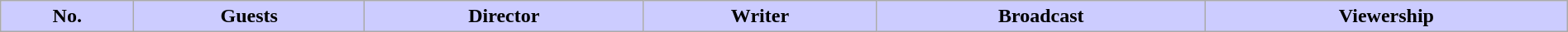<table class="wikitable" width="100%">
<tr>
<th scope="col" style="background:#CCCCFF;">No.</th>
<th scope="col" style="background:#CCCCFF;">Guests</th>
<th scope="col" style="background:#CCCCFF;">Director</th>
<th scope="col" style="background:#CCCCFF;">Writer</th>
<th scope="col" style="background:#CCCCFF;">Broadcast</th>
<th scope="col" style="background:#CCCCFF;">Viewership<br></th>
</tr>
</table>
